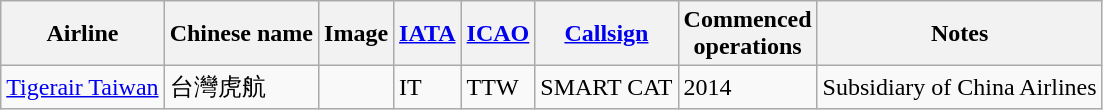<table class="wikitable sortable sticky-header sort-under">
<tr valign="middle">
<th>Airline</th>
<th rowspan=1>Chinese name</th>
<th rowspan=1>Image</th>
<th rowspan=1><a href='#'>IATA</a></th>
<th rowspan=1><a href='#'>ICAO</a></th>
<th rowspan=1><a href='#'>Callsign</a></th>
<th rowspan=1>Commenced <br>operations</th>
<th rowspan=1>Notes</th>
</tr>
<tr>
<td><a href='#'>Tigerair Taiwan</a></td>
<td>台灣虎航</td>
<td></td>
<td>IT</td>
<td>TTW</td>
<td>SMART CAT</td>
<td>2014</td>
<td>Subsidiary of China Airlines</td>
</tr>
</table>
